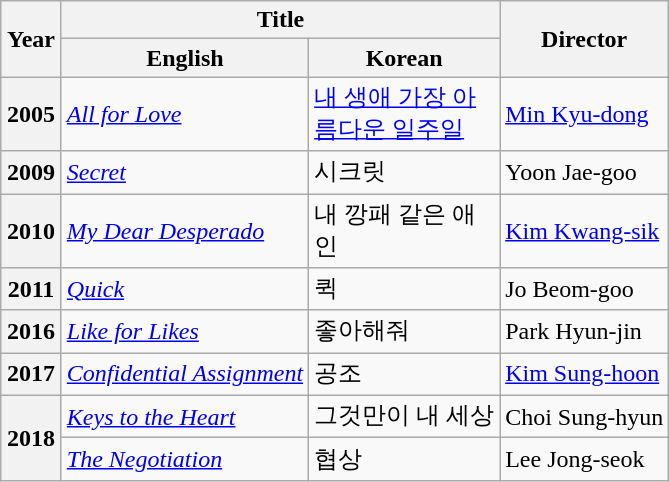<table class="wikitable sortable plainrowheaders">
<tr>
<th rowspan="2" style="width:33px;">Year</th>
<th colspan="2">Title</th>
<th rowspan="2" class="unsortable">Director</th>
</tr>
<tr>
<th>English</th>
<th width="120">Korean</th>
</tr>
<tr>
<th scope="row">2005</th>
<td><em><a href='#'>All for Love</a></em></td>
<td><a href='#'>내 생애 가장 아름다운 일주일</a></td>
<td><a href='#'>Min Kyu-dong</a></td>
</tr>
<tr>
<th scope="row">2009</th>
<td><em><a href='#'>Secret</a></em></td>
<td>시크릿</td>
<td>Yoon Jae-goo</td>
</tr>
<tr>
<th scope="row">2010</th>
<td><em><a href='#'>My Dear Desperado</a></em></td>
<td>내 깡패 같은 애인</td>
<td><a href='#'>Kim Kwang-sik</a></td>
</tr>
<tr>
<th scope="row">2011</th>
<td><em><a href='#'>Quick</a></em></td>
<td>퀵</td>
<td>Jo Beom-goo</td>
</tr>
<tr>
<th scope="row">2016</th>
<td><em><a href='#'>Like for Likes</a></em></td>
<td>좋아해줘</td>
<td>Park Hyun-jin</td>
</tr>
<tr>
<th scope="row">2017</th>
<td><em><a href='#'>Confidential Assignment</a></em></td>
<td>공조</td>
<td><a href='#'>Kim Sung-hoon</a></td>
</tr>
<tr>
<th scope="row" rowspan="2">2018</th>
<td><em><a href='#'>Keys to the Heart</a></em></td>
<td>그것만이 내 세상</td>
<td>Choi Sung-hyun</td>
</tr>
<tr>
<td><em><a href='#'>The Negotiation</a></em></td>
<td>협상</td>
<td>Lee Jong-seok</td>
</tr>
</table>
